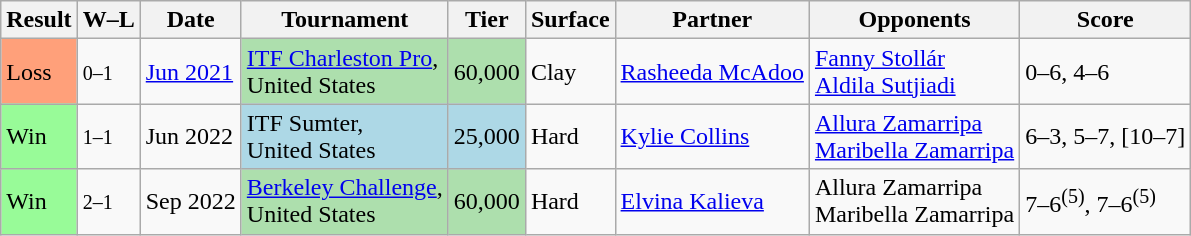<table class="sortable wikitable">
<tr>
<th>Result</th>
<th class="unsortable">W–L</th>
<th>Date</th>
<th>Tournament</th>
<th>Tier</th>
<th>Surface</th>
<th>Partner</th>
<th>Opponents</th>
<th class="unsortable">Score</th>
</tr>
<tr>
<td bgcolor="ffa07a">Loss</td>
<td><small>0–1</small></td>
<td><a href='#'>Jun 2021</a></td>
<td style="background:#addfad;"><a href='#'>ITF Charleston Pro</a>, <br>United States</td>
<td style="background:#addfad;">60,000</td>
<td>Clay</td>
<td> <a href='#'>Rasheeda McAdoo</a></td>
<td> <a href='#'>Fanny Stollár</a> <br>  <a href='#'>Aldila Sutjiadi</a></td>
<td>0–6, 4–6</td>
</tr>
<tr>
<td bgcolor=98FB98>Win</td>
<td><small>1–1</small></td>
<td>Jun 2022</td>
<td bgcolor=lightblue>ITF Sumter, <br>United States</td>
<td bgcolor=lightblue>25,000</td>
<td>Hard</td>
<td> <a href='#'>Kylie Collins</a></td>
<td> <a href='#'>Allura Zamarripa</a> <br>  <a href='#'>Maribella Zamarripa</a></td>
<td>6–3, 5–7, [10–7]</td>
</tr>
<tr>
<td bgcolor=98FB98>Win</td>
<td><small>2–1</small></td>
<td>Sep 2022</td>
<td bgcolor=addfad><a href='#'>Berkeley Challenge</a>, <br>United States</td>
<td bgcolor=addfad>60,000</td>
<td>Hard</td>
<td> <a href='#'>Elvina Kalieva</a></td>
<td> Allura Zamarripa <br>  Maribella Zamarripa</td>
<td>7–6<sup>(5)</sup>, 7–6<sup>(5)</sup></td>
</tr>
</table>
